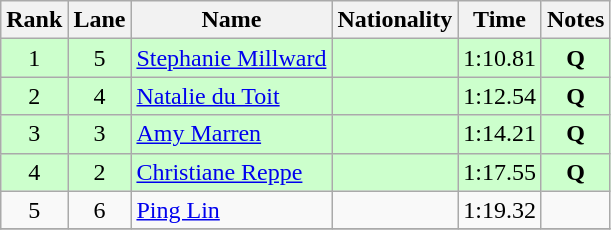<table class="wikitable">
<tr>
<th>Rank</th>
<th>Lane</th>
<th>Name</th>
<th>Nationality</th>
<th>Time</th>
<th>Notes</th>
</tr>
<tr bgcolor=ccffcc>
<td align=center>1</td>
<td align=center>5</td>
<td><a href='#'>Stephanie Millward</a></td>
<td></td>
<td align=center>1:10.81</td>
<td align=center><strong>Q</strong></td>
</tr>
<tr bgcolor=ccffcc>
<td align=center>2</td>
<td align=center>4</td>
<td><a href='#'>Natalie du Toit</a></td>
<td></td>
<td align=center>1:12.54</td>
<td align=center><strong>Q</strong></td>
</tr>
<tr bgcolor=ccffcc>
<td align=center>3</td>
<td align=center>3</td>
<td><a href='#'>Amy Marren</a></td>
<td></td>
<td align=center>1:14.21</td>
<td align=center><strong>Q</strong></td>
</tr>
<tr bgcolor=ccffcc>
<td align=center>4</td>
<td align=center>2</td>
<td><a href='#'>Christiane Reppe</a></td>
<td></td>
<td align=center>1:17.55</td>
<td align=center><strong>Q</strong></td>
</tr>
<tr>
<td align=center>5</td>
<td align=center>6</td>
<td><a href='#'>Ping Lin</a></td>
<td></td>
<td align=center>1:19.32</td>
<td align=center></td>
</tr>
<tr>
</tr>
</table>
